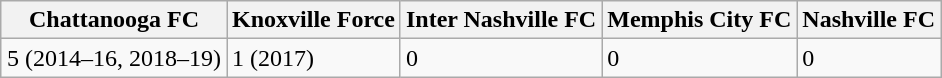<table class="wikitable" style="margin-left: auto; margin-right: auto; border: none;">
<tr>
<th scope="col">Chattanooga FC</th>
<th scope="col">Knoxville Force</th>
<th scope="col">Inter Nashville FC</th>
<th scope="col">Memphis City FC</th>
<th scope="col">Nashville FC</th>
</tr>
<tr>
<td>5 (2014–16, 2018–19)</td>
<td>1 (2017)</td>
<td>0</td>
<td>0</td>
<td>0</td>
</tr>
<tr>
</tr>
</table>
